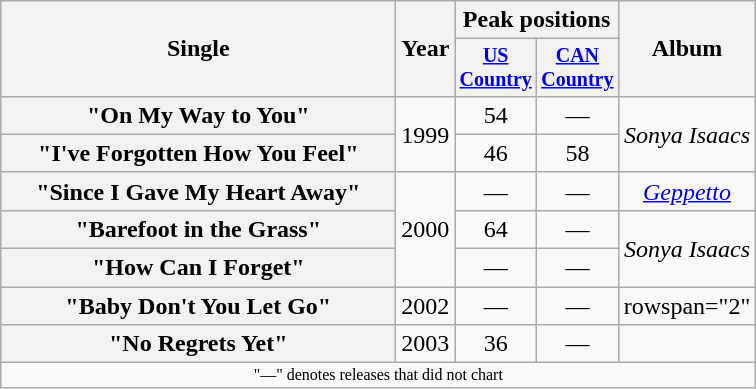<table class="wikitable plainrowheaders" style="text-align:center;">
<tr>
<th rowspan="2" style="width:16em;">Single</th>
<th rowspan="2">Year</th>
<th colspan="2">Peak positions</th>
<th rowspan="2">Album</th>
</tr>
<tr style="font-size:smaller;">
<th width="45"><a href='#'>US Country</a><br></th>
<th width="45"><a href='#'>CAN Country</a><br></th>
</tr>
<tr>
<th scope="row">"On My Way to You"</th>
<td rowspan="2">1999</td>
<td>54</td>
<td>—</td>
<td rowspan="2"><em>Sonya Isaacs</em></td>
</tr>
<tr>
<th scope="row">"I've Forgotten How You Feel"</th>
<td>46</td>
<td>58</td>
</tr>
<tr>
<th scope="row">"Since I Gave My Heart Away"</th>
<td rowspan="3">2000</td>
<td>—</td>
<td>—</td>
<td><em><a href='#'>Geppetto</a></em></td>
</tr>
<tr>
<th scope="row">"Barefoot in the Grass"</th>
<td>64</td>
<td>—</td>
<td rowspan="2"><em>Sonya Isaacs</em></td>
</tr>
<tr>
<th scope="row">"How Can I Forget"</th>
<td>—</td>
<td>—</td>
</tr>
<tr>
<th scope="row">"Baby Don't You Let Go"</th>
<td>2002</td>
<td>—</td>
<td>—</td>
<td>rowspan="2" </td>
</tr>
<tr>
<th scope="row">"No Regrets Yet"</th>
<td>2003</td>
<td>36</td>
<td>—</td>
</tr>
<tr>
<td colspan="5" style="font-size:8pt">"—" denotes releases that did not chart</td>
</tr>
</table>
